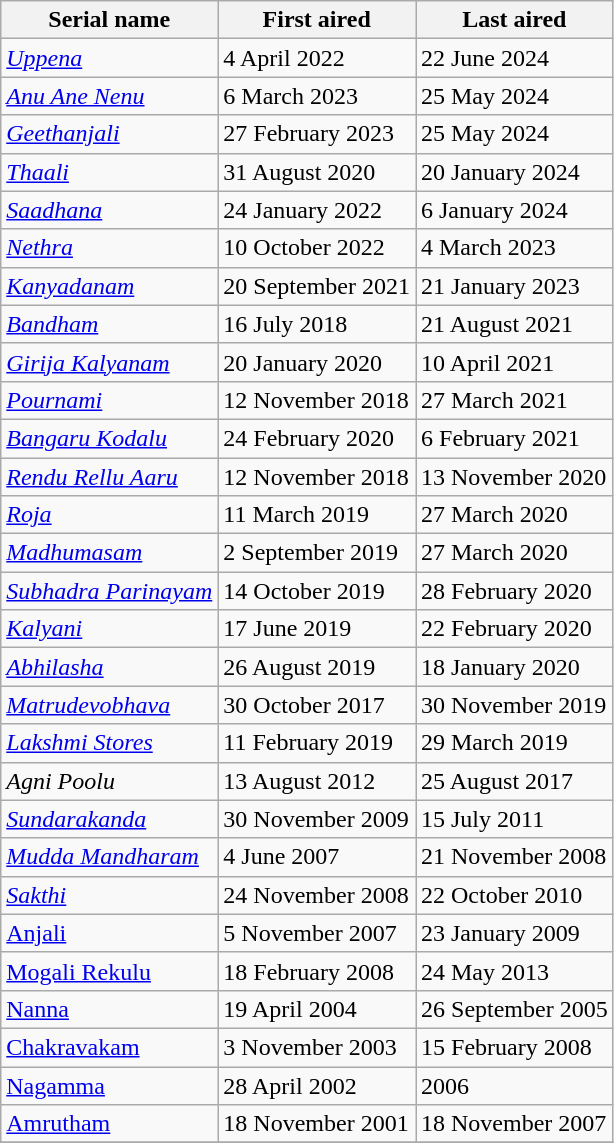<table class="wikitable sortable">
<tr>
<th>Serial name</th>
<th>First aired</th>
<th>Last aired</th>
</tr>
<tr>
<td><em><a href='#'>Uppena</a></em></td>
<td>4 April 2022</td>
<td>22 June 2024</td>
</tr>
<tr>
<td><em><a href='#'>Anu Ane Nenu</a></em></td>
<td>6 March 2023</td>
<td>25 May 2024</td>
</tr>
<tr>
<td><em><a href='#'>Geethanjali</a></em></td>
<td>27 February 2023</td>
<td>25 May 2024</td>
</tr>
<tr>
<td><em><a href='#'>Thaali</a></em></td>
<td>31 August 2020</td>
<td>20 January 2024</td>
</tr>
<tr>
<td><em><a href='#'>Saadhana</a></em></td>
<td>24 January 2022</td>
<td>6 January 2024</td>
</tr>
<tr>
<td><em><a href='#'>Nethra</a></em></td>
<td>10 October 2022</td>
<td>4 March 2023</td>
</tr>
<tr>
<td><em><a href='#'>Kanyadanam</a></em></td>
<td>20 September 2021</td>
<td>21 January 2023</td>
</tr>
<tr>
<td><em><a href='#'>Bandham</a></em></td>
<td>16 July 2018</td>
<td>21 August 2021</td>
</tr>
<tr>
<td><em><a href='#'>Girija Kalyanam</a></em></td>
<td>20 January 2020</td>
<td>10 April 2021</td>
</tr>
<tr>
<td><em><a href='#'>Pournami</a></em></td>
<td>12 November 2018</td>
<td>27 March 2021</td>
</tr>
<tr>
<td><em><a href='#'>Bangaru Kodalu</a></em></td>
<td>24 February 2020</td>
<td>6 February 2021</td>
</tr>
<tr>
<td><em><a href='#'>Rendu Rellu Aaru</a></em></td>
<td>12 November 2018</td>
<td>13 November 2020</td>
</tr>
<tr>
<td><em><a href='#'>Roja</a></em></td>
<td>11 March 2019</td>
<td>27 March 2020</td>
</tr>
<tr>
<td><em><a href='#'>Madhumasam</a></em></td>
<td>2 September 2019</td>
<td>27 March 2020</td>
</tr>
<tr>
<td><em><a href='#'>Subhadra Parinayam</a></em></td>
<td>14 October 2019</td>
<td>28 February 2020</td>
</tr>
<tr>
<td><em><a href='#'>Kalyani</a></em></td>
<td>17 June 2019</td>
<td>22 February 2020</td>
</tr>
<tr>
<td><em><a href='#'>Abhilasha</a></em></td>
<td>26 August 2019</td>
<td>18 January 2020</td>
</tr>
<tr>
<td><em><a href='#'>Matrudevobhava</a></em></td>
<td>30 October 2017</td>
<td>30 November 2019</td>
</tr>
<tr>
<td><em><a href='#'>Lakshmi Stores</a></em></td>
<td>11 February 2019</td>
<td>29 March 2019</td>
</tr>
<tr>
<td><em>Agni Poolu</em></td>
<td>13 August 2012</td>
<td>25 August 2017</td>
</tr>
<tr>
<td><em><a href='#'>Sundarakanda</a></em></td>
<td>30 November 2009</td>
<td>15 July 2011</td>
</tr>
<tr>
<td><em><a href='#'>Mudda Mandharam</a></em></td>
<td>4 June 2007</td>
<td>21 November 2008</td>
</tr>
<tr>
<td><em><a href='#'>Sakthi</a></em></td>
<td>24 November 2008</td>
<td>22 October 2010</td>
</tr>
<tr>
<td><em><a href='#'></em>Anjali<em></a></td>
<td>5 November 2007</td>
<td>23 January 2009</td>
</tr>
<tr>
<td></em><a href='#'>Mogali Rekulu</a><em></td>
<td>18 February 2008</td>
<td>24 May 2013</td>
</tr>
<tr>
<td></em><a href='#'>Nanna</a><em></td>
<td>19 April 2004</td>
<td>26 September 2005</td>
</tr>
<tr>
<td></em><a href='#'>Chakravakam</a><em></td>
<td>3 November 2003</td>
<td>15 February 2008</td>
</tr>
<tr>
<td><a href='#'></em>Nagamma<em></a></td>
<td>28 April 2002</td>
<td>2006</td>
</tr>
<tr>
<td></em><a href='#'>Amrutham</a><em></td>
<td>18 November 2001</td>
<td>18 November 2007</td>
</tr>
<tr>
</tr>
</table>
